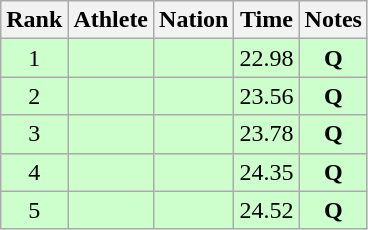<table class="wikitable sortable" style="text-align:center">
<tr>
<th>Rank</th>
<th>Athlete</th>
<th>Nation</th>
<th>Time</th>
<th>Notes</th>
</tr>
<tr bgcolor=#ccffcc>
<td>1</td>
<td align=left></td>
<td align=left></td>
<td>22.98</td>
<td><strong>Q</strong></td>
</tr>
<tr bgcolor=#ccffcc>
<td>2</td>
<td align=left></td>
<td align=left></td>
<td>23.56</td>
<td><strong>Q</strong></td>
</tr>
<tr bgcolor=#ccffcc>
<td>3</td>
<td align=left></td>
<td align=left></td>
<td>23.78</td>
<td><strong>Q</strong></td>
</tr>
<tr bgcolor=#ccffcc>
<td>4</td>
<td align=left></td>
<td align=left></td>
<td>24.35</td>
<td><strong>Q</strong></td>
</tr>
<tr bgcolor=#ccffcc>
<td>5</td>
<td align=left></td>
<td align=left></td>
<td>24.52</td>
<td><strong>Q</strong></td>
</tr>
</table>
